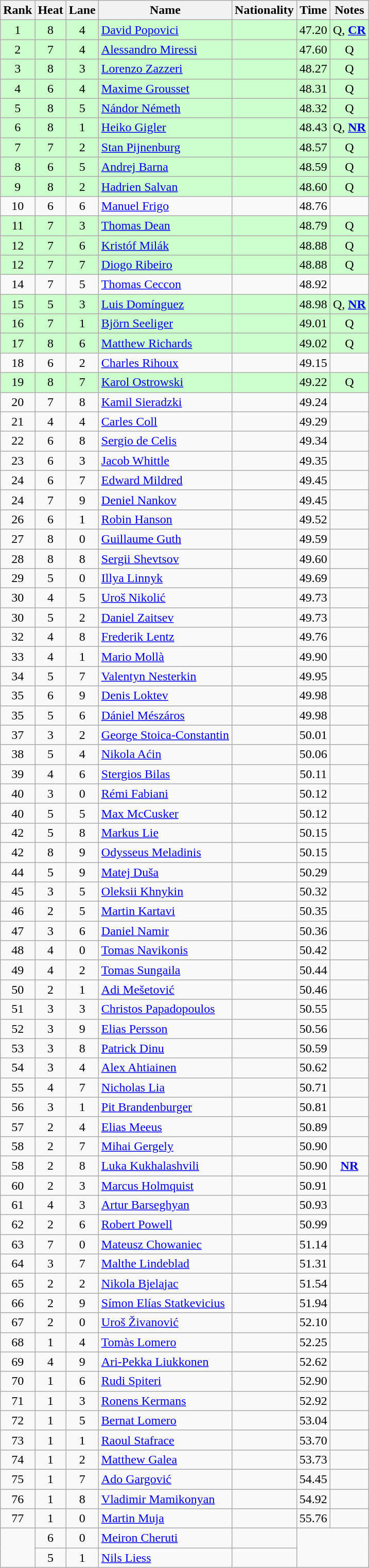<table class="wikitable sortable" style="text-align:center">
<tr>
<th>Rank</th>
<th>Heat</th>
<th>Lane</th>
<th>Name</th>
<th>Nationality</th>
<th>Time</th>
<th>Notes</th>
</tr>
<tr bgcolor=ccffcc>
<td>1</td>
<td>8</td>
<td>4</td>
<td align=left><a href='#'>David Popovici</a></td>
<td align=left></td>
<td>47.20</td>
<td>Q, <strong><a href='#'>CR</a></strong></td>
</tr>
<tr bgcolor=ccffcc>
<td>2</td>
<td>7</td>
<td>4</td>
<td align=left><a href='#'>Alessandro Miressi</a></td>
<td align=left></td>
<td>47.60</td>
<td>Q</td>
</tr>
<tr bgcolor=ccffcc>
<td>3</td>
<td>8</td>
<td>3</td>
<td align=left><a href='#'>Lorenzo Zazzeri</a></td>
<td align=left></td>
<td>48.27</td>
<td>Q</td>
</tr>
<tr bgcolor=ccffcc>
<td>4</td>
<td>6</td>
<td>4</td>
<td align=left><a href='#'>Maxime Grousset</a></td>
<td align=left></td>
<td>48.31</td>
<td>Q</td>
</tr>
<tr bgcolor=ccffcc>
<td>5</td>
<td>8</td>
<td>5</td>
<td align=left><a href='#'>Nándor Németh</a></td>
<td align=left></td>
<td>48.32</td>
<td>Q</td>
</tr>
<tr bgcolor=ccffcc>
<td>6</td>
<td>8</td>
<td>1</td>
<td align=left><a href='#'>Heiko Gigler</a></td>
<td align=left></td>
<td>48.43</td>
<td>Q, <strong><a href='#'>NR</a></strong></td>
</tr>
<tr bgcolor=ccffcc>
<td>7</td>
<td>7</td>
<td>2</td>
<td align=left><a href='#'>Stan Pijnenburg</a></td>
<td align=left></td>
<td>48.57</td>
<td>Q</td>
</tr>
<tr bgcolor=ccffcc>
<td>8</td>
<td>6</td>
<td>5</td>
<td align=left><a href='#'>Andrej Barna</a></td>
<td align=left></td>
<td>48.59</td>
<td>Q</td>
</tr>
<tr bgcolor=ccffcc>
<td>9</td>
<td>8</td>
<td>2</td>
<td align=left><a href='#'>Hadrien Salvan</a></td>
<td align=left></td>
<td>48.60</td>
<td>Q</td>
</tr>
<tr>
<td>10</td>
<td>6</td>
<td>6</td>
<td align=left><a href='#'>Manuel Frigo</a></td>
<td align=left></td>
<td>48.76</td>
<td></td>
</tr>
<tr bgcolor=ccffcc>
<td>11</td>
<td>7</td>
<td>3</td>
<td align=left><a href='#'>Thomas Dean</a></td>
<td align=left></td>
<td>48.79</td>
<td>Q</td>
</tr>
<tr bgcolor=ccffcc>
<td>12</td>
<td>7</td>
<td>6</td>
<td align=left><a href='#'>Kristóf Milák</a></td>
<td align=left></td>
<td>48.88</td>
<td>Q</td>
</tr>
<tr bgcolor=ccffcc>
<td>12</td>
<td>7</td>
<td>7</td>
<td align=left><a href='#'>Diogo Ribeiro</a></td>
<td align=left></td>
<td>48.88</td>
<td>Q</td>
</tr>
<tr>
<td>14</td>
<td>7</td>
<td>5</td>
<td align=left><a href='#'>Thomas Ceccon</a></td>
<td align=left></td>
<td>48.92</td>
<td></td>
</tr>
<tr bgcolor=ccffcc>
<td>15</td>
<td>5</td>
<td>3</td>
<td align=left><a href='#'>Luis Domínguez</a></td>
<td align=left></td>
<td>48.98</td>
<td>Q, <strong><a href='#'>NR</a></strong></td>
</tr>
<tr bgcolor=ccffcc>
<td>16</td>
<td>7</td>
<td>1</td>
<td align=left><a href='#'>Björn Seeliger</a></td>
<td align=left></td>
<td>49.01</td>
<td>Q</td>
</tr>
<tr bgcolor=ccffcc>
<td>17</td>
<td>8</td>
<td>6</td>
<td align=left><a href='#'>Matthew Richards</a></td>
<td align=left></td>
<td>49.02</td>
<td>Q</td>
</tr>
<tr>
<td>18</td>
<td>6</td>
<td>2</td>
<td align=left><a href='#'>Charles Rihoux</a></td>
<td align=left></td>
<td>49.15</td>
<td></td>
</tr>
<tr bgcolor=ccffcc>
<td>19</td>
<td>8</td>
<td>7</td>
<td align=left><a href='#'>Karol Ostrowski</a></td>
<td align=left></td>
<td>49.22</td>
<td>Q</td>
</tr>
<tr>
<td>20</td>
<td>7</td>
<td>8</td>
<td align=left><a href='#'>Kamil Sieradzki</a></td>
<td align=left></td>
<td>49.24</td>
<td></td>
</tr>
<tr>
<td>21</td>
<td>4</td>
<td>4</td>
<td align=left><a href='#'>Carles Coll</a></td>
<td align=left></td>
<td>49.29</td>
<td></td>
</tr>
<tr>
<td>22</td>
<td>6</td>
<td>8</td>
<td align=left><a href='#'>Sergio de Celis</a></td>
<td align=left></td>
<td>49.34</td>
<td></td>
</tr>
<tr>
<td>23</td>
<td>6</td>
<td>3</td>
<td align=left><a href='#'>Jacob Whittle</a></td>
<td align=left></td>
<td>49.35</td>
<td></td>
</tr>
<tr>
<td>24</td>
<td>6</td>
<td>7</td>
<td align=left><a href='#'>Edward Mildred</a></td>
<td align=left></td>
<td>49.45</td>
<td></td>
</tr>
<tr>
<td>24</td>
<td>7</td>
<td>9</td>
<td align=left><a href='#'>Deniel Nankov</a></td>
<td align=left></td>
<td>49.45</td>
<td></td>
</tr>
<tr>
<td>26</td>
<td>6</td>
<td>1</td>
<td align=left><a href='#'>Robin Hanson</a></td>
<td align=left></td>
<td>49.52</td>
<td></td>
</tr>
<tr>
<td>27</td>
<td>8</td>
<td>0</td>
<td align=left><a href='#'>Guillaume Guth</a></td>
<td align=left></td>
<td>49.59</td>
<td></td>
</tr>
<tr>
<td>28</td>
<td>8</td>
<td>8</td>
<td align=left><a href='#'>Sergii Shevtsov</a></td>
<td align=left></td>
<td>49.60</td>
<td></td>
</tr>
<tr>
<td>29</td>
<td>5</td>
<td>0</td>
<td align=left><a href='#'>Illya Linnyk</a></td>
<td align=left></td>
<td>49.69</td>
<td></td>
</tr>
<tr>
<td>30</td>
<td>4</td>
<td>5</td>
<td align=left><a href='#'>Uroš Nikolić</a></td>
<td align=left></td>
<td>49.73</td>
<td></td>
</tr>
<tr>
<td>30</td>
<td>5</td>
<td>2</td>
<td align=left><a href='#'>Daniel Zaitsev</a></td>
<td align=left></td>
<td>49.73</td>
<td></td>
</tr>
<tr>
<td>32</td>
<td>4</td>
<td>8</td>
<td align=left><a href='#'>Frederik Lentz</a></td>
<td align=left></td>
<td>49.76</td>
<td></td>
</tr>
<tr>
<td>33</td>
<td>4</td>
<td>1</td>
<td align=left><a href='#'>Mario Mollà</a></td>
<td align=left></td>
<td>49.90</td>
<td></td>
</tr>
<tr>
<td>34</td>
<td>5</td>
<td>7</td>
<td align=left><a href='#'>Valentyn Nesterkin</a></td>
<td align=left></td>
<td>49.95</td>
<td></td>
</tr>
<tr>
<td>35</td>
<td>6</td>
<td>9</td>
<td align=left><a href='#'>Denis Loktev</a></td>
<td align=left></td>
<td>49.98</td>
<td></td>
</tr>
<tr>
<td>35</td>
<td>5</td>
<td>6</td>
<td align=left><a href='#'>Dániel Mészáros</a></td>
<td align=left></td>
<td>49.98</td>
<td></td>
</tr>
<tr>
<td>37</td>
<td>3</td>
<td>2</td>
<td align=left><a href='#'>George Stoica-Constantin</a></td>
<td align=left></td>
<td>50.01</td>
<td></td>
</tr>
<tr>
<td>38</td>
<td>5</td>
<td>4</td>
<td align=left><a href='#'>Nikola Aćin</a></td>
<td align=left></td>
<td>50.06</td>
<td></td>
</tr>
<tr>
<td>39</td>
<td>4</td>
<td>6</td>
<td align=left><a href='#'>Stergios Bilas</a></td>
<td align=left></td>
<td>50.11</td>
<td></td>
</tr>
<tr>
<td>40</td>
<td>3</td>
<td>0</td>
<td align=left><a href='#'>Rémi Fabiani</a></td>
<td align=left></td>
<td>50.12</td>
<td></td>
</tr>
<tr>
<td>40</td>
<td>5</td>
<td>5</td>
<td align=left><a href='#'>Max McCusker</a></td>
<td align=left></td>
<td>50.12</td>
<td></td>
</tr>
<tr>
<td>42</td>
<td>5</td>
<td>8</td>
<td align=left><a href='#'>Markus Lie</a></td>
<td align=left></td>
<td>50.15</td>
<td></td>
</tr>
<tr>
<td>42</td>
<td>8</td>
<td>9</td>
<td align=left><a href='#'>Odysseus Meladinis</a></td>
<td align=left></td>
<td>50.15</td>
<td></td>
</tr>
<tr>
<td>44</td>
<td>5</td>
<td>9</td>
<td align=left><a href='#'>Matej Duša</a></td>
<td align=left></td>
<td>50.29</td>
<td></td>
</tr>
<tr>
<td>45</td>
<td>3</td>
<td>5</td>
<td align=left><a href='#'>Oleksii Khnykin</a></td>
<td align=left></td>
<td>50.32</td>
<td></td>
</tr>
<tr>
<td>46</td>
<td>2</td>
<td>5</td>
<td align=left><a href='#'>Martin Kartavi</a></td>
<td align=left></td>
<td>50.35</td>
<td></td>
</tr>
<tr>
<td>47</td>
<td>3</td>
<td>6</td>
<td align=left><a href='#'>Daniel Namir</a></td>
<td align=left></td>
<td>50.36</td>
<td></td>
</tr>
<tr>
<td>48</td>
<td>4</td>
<td>0</td>
<td align=left><a href='#'>Tomas Navikonis</a></td>
<td align=left></td>
<td>50.42</td>
<td></td>
</tr>
<tr>
<td>49</td>
<td>4</td>
<td>2</td>
<td align=left><a href='#'>Tomas Sungaila</a></td>
<td align=left></td>
<td>50.44</td>
<td></td>
</tr>
<tr>
<td>50</td>
<td>2</td>
<td>1</td>
<td align=left><a href='#'>Adi Mešetović</a></td>
<td align=left></td>
<td>50.46</td>
<td></td>
</tr>
<tr>
<td>51</td>
<td>3</td>
<td>3</td>
<td align=left><a href='#'>Christos Papadopoulos</a></td>
<td align=left></td>
<td>50.55</td>
<td></td>
</tr>
<tr>
<td>52</td>
<td>3</td>
<td>9</td>
<td align=left><a href='#'>Elias Persson</a></td>
<td align=left></td>
<td>50.56</td>
<td></td>
</tr>
<tr>
<td>53</td>
<td>3</td>
<td>8</td>
<td align=left><a href='#'>Patrick Dinu</a></td>
<td align=left></td>
<td>50.59</td>
<td></td>
</tr>
<tr>
<td>54</td>
<td>3</td>
<td>4</td>
<td align=left><a href='#'>Alex Ahtiainen</a></td>
<td align=left></td>
<td>50.62</td>
<td></td>
</tr>
<tr>
<td>55</td>
<td>4</td>
<td>7</td>
<td align=left><a href='#'>Nicholas Lia</a></td>
<td align=left></td>
<td>50.71</td>
<td></td>
</tr>
<tr>
<td>56</td>
<td>3</td>
<td>1</td>
<td align=left><a href='#'>Pit Brandenburger</a></td>
<td align=left></td>
<td>50.81</td>
<td></td>
</tr>
<tr>
<td>57</td>
<td>2</td>
<td>4</td>
<td align=left><a href='#'>Elias Meeus</a></td>
<td align=left></td>
<td>50.89</td>
<td></td>
</tr>
<tr>
<td>58</td>
<td>2</td>
<td>7</td>
<td align=left><a href='#'>Mihai Gergely</a></td>
<td align=left></td>
<td>50.90</td>
<td></td>
</tr>
<tr>
<td>58</td>
<td>2</td>
<td>8</td>
<td align=left><a href='#'>Luka Kukhalashvili</a></td>
<td align=left></td>
<td>50.90</td>
<td><strong><a href='#'>NR</a></strong></td>
</tr>
<tr>
<td>60</td>
<td>2</td>
<td>3</td>
<td align=left><a href='#'>Marcus Holmquist</a></td>
<td align=left></td>
<td>50.91</td>
<td></td>
</tr>
<tr>
<td>61</td>
<td>4</td>
<td>3</td>
<td align=left><a href='#'>Artur Barseghyan</a></td>
<td align=left></td>
<td>50.93</td>
<td></td>
</tr>
<tr>
<td>62</td>
<td>2</td>
<td>6</td>
<td align=left><a href='#'>Robert Powell</a></td>
<td align=left></td>
<td>50.99</td>
<td></td>
</tr>
<tr>
<td>63</td>
<td>7</td>
<td>0</td>
<td align=left><a href='#'>Mateusz Chowaniec</a></td>
<td align=left></td>
<td>51.14</td>
<td></td>
</tr>
<tr>
<td>64</td>
<td>3</td>
<td>7</td>
<td align=left><a href='#'>Malthe Lindeblad</a></td>
<td align=left></td>
<td>51.31</td>
<td></td>
</tr>
<tr>
<td>65</td>
<td>2</td>
<td>2</td>
<td align=left><a href='#'>Nikola Bjelajac</a></td>
<td align=left></td>
<td>51.54</td>
<td></td>
</tr>
<tr>
<td>66</td>
<td>2</td>
<td>9</td>
<td align=left><a href='#'>Símon Elías Statkevicius</a></td>
<td align=left></td>
<td>51.94</td>
<td></td>
</tr>
<tr>
<td>67</td>
<td>2</td>
<td>0</td>
<td align=left><a href='#'>Uroš Živanović</a></td>
<td align=left></td>
<td>52.10</td>
<td></td>
</tr>
<tr>
<td>68</td>
<td>1</td>
<td>4</td>
<td align=left><a href='#'>Tomàs Lomero</a></td>
<td align=left></td>
<td>52.25</td>
<td></td>
</tr>
<tr>
<td>69</td>
<td>4</td>
<td>9</td>
<td align=left><a href='#'>Ari-Pekka Liukkonen</a></td>
<td align=left></td>
<td>52.62</td>
<td></td>
</tr>
<tr>
<td>70</td>
<td>1</td>
<td>6</td>
<td align=left><a href='#'>Rudi Spiteri</a></td>
<td align=left></td>
<td>52.90</td>
<td></td>
</tr>
<tr>
<td>71</td>
<td>1</td>
<td>3</td>
<td align=left><a href='#'>Ronens Kermans</a></td>
<td align=left></td>
<td>52.92</td>
<td></td>
</tr>
<tr>
<td>72</td>
<td>1</td>
<td>5</td>
<td align=left><a href='#'>Bernat Lomero</a></td>
<td align=left></td>
<td>53.04</td>
<td></td>
</tr>
<tr>
<td>73</td>
<td>1</td>
<td>1</td>
<td align=left><a href='#'>Raoul Stafrace</a></td>
<td align=left></td>
<td>53.70</td>
<td></td>
</tr>
<tr>
<td>74</td>
<td>1</td>
<td>2</td>
<td align=left><a href='#'>Matthew Galea</a></td>
<td align=left></td>
<td>53.73</td>
<td></td>
</tr>
<tr>
<td>75</td>
<td>1</td>
<td>7</td>
<td align=left><a href='#'>Ado Gargović</a></td>
<td align=left></td>
<td>54.45</td>
<td></td>
</tr>
<tr>
<td>76</td>
<td>1</td>
<td>8</td>
<td align=left><a href='#'>Vladimir Mamikonyan</a></td>
<td align=left></td>
<td>54.92</td>
<td></td>
</tr>
<tr>
<td>77</td>
<td>1</td>
<td>0</td>
<td align=left><a href='#'>Martin Muja</a></td>
<td align=left></td>
<td>55.76</td>
<td></td>
</tr>
<tr>
<td rowspan=2></td>
<td>6</td>
<td>0</td>
<td align=left><a href='#'>Meiron Cheruti</a></td>
<td align=left></td>
<td colspan=2 rowspan=2></td>
</tr>
<tr>
<td>5</td>
<td>1</td>
<td align=left><a href='#'>Nils Liess</a></td>
<td align=left></td>
</tr>
</table>
